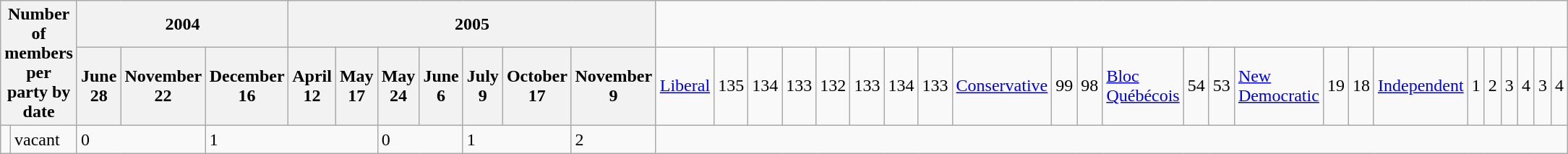<table class="wikitable">
<tr>
<th colspan=2 rowspan=2>Number of members<br>per party by date</th>
<th colspan=3>2004</th>
<th colspan=7>2005</th>
</tr>
<tr>
<th>June 28</th>
<th>November 22</th>
<th>December 16</th>
<th>April 12</th>
<th>May 17</th>
<th>May 24</th>
<th>June 6</th>
<th>July 9</th>
<th>October 17</th>
<th>November 9<br></th>
<td><a href='#'>Liberal</a></td>
<td colspan=1>135</td>
<td colspan=1>134</td>
<td colspan=1>133</td>
<td colspan=1>132</td>
<td colspan=1>133</td>
<td colspan=1>134</td>
<td colspan=4>133<br></td>
<td><a href='#'>Conservative</a></td>
<td colspan=4>99</td>
<td colspan=6>98<br></td>
<td><a href='#'>Bloc Québécois</a></td>
<td colspan=9>54</td>
<td colspan=1>53<br></td>
<td><a href='#'>New Democratic</a></td>
<td colspan=8>19</td>
<td colspan=2>18<br></td>
<td><a href='#'>Independent</a></td>
<td colspan=1>1</td>
<td colspan=2>2</td>
<td colspan=3>3</td>
<td colspan=1>4</td>
<td colspan=1>3</td>
<td colspan=2>4</td>
</tr>
<tr>
<td></td>
<td>vacant</td>
<td colspan=2>0</td>
<td colspan=3>1</td>
<td colspan=2>0</td>
<td colspan=2>1</td>
<td colspan=1>2</td>
</tr>
</table>
